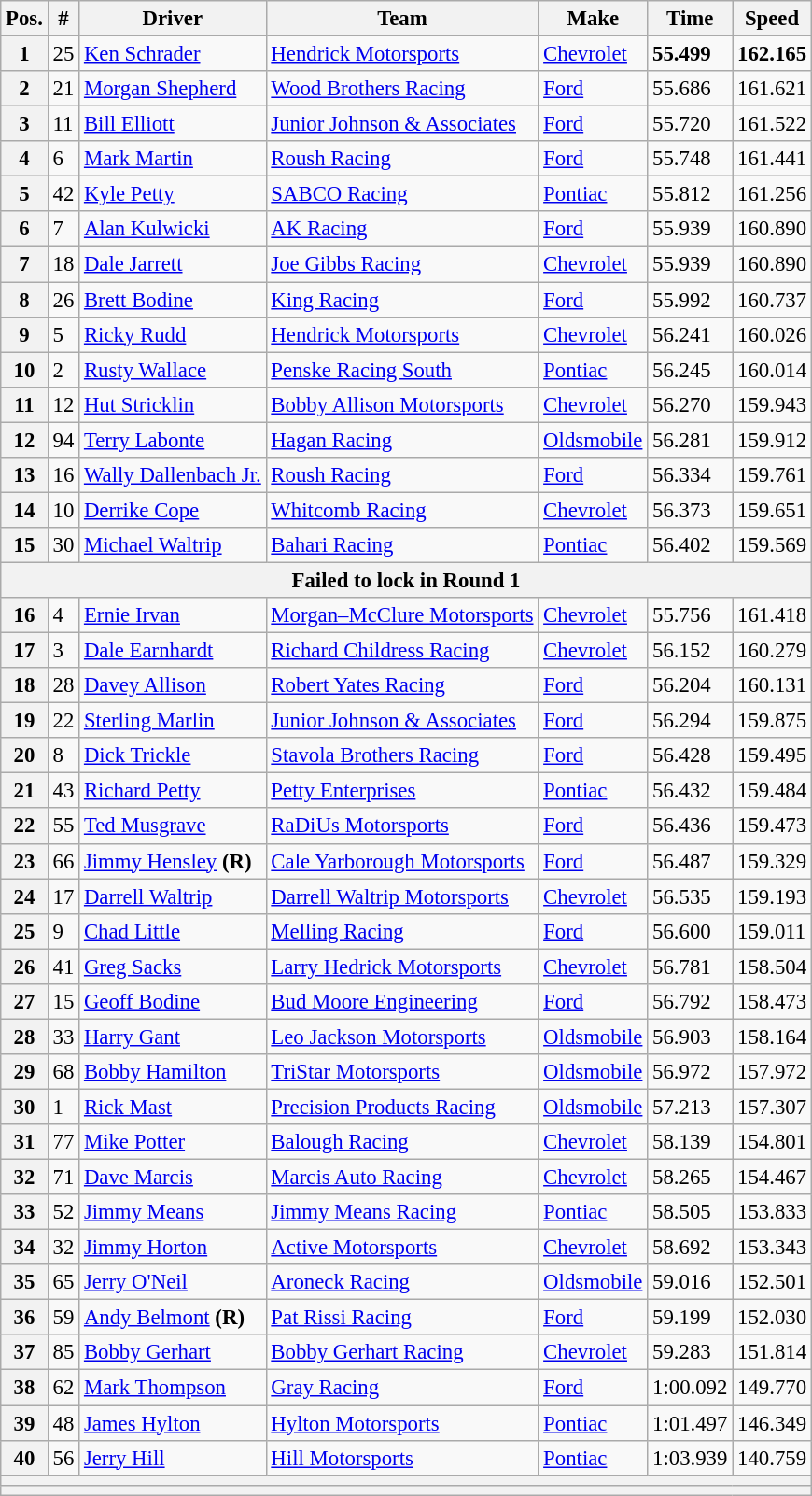<table class="wikitable" style="font-size:95%">
<tr>
<th>Pos.</th>
<th>#</th>
<th>Driver</th>
<th>Team</th>
<th>Make</th>
<th>Time</th>
<th>Speed</th>
</tr>
<tr>
<th>1</th>
<td>25</td>
<td><a href='#'>Ken Schrader</a></td>
<td><a href='#'>Hendrick Motorsports</a></td>
<td><a href='#'>Chevrolet</a></td>
<td><strong>55.499</strong></td>
<td><strong>162.165</strong></td>
</tr>
<tr>
<th>2</th>
<td>21</td>
<td><a href='#'>Morgan Shepherd</a></td>
<td><a href='#'>Wood Brothers Racing</a></td>
<td><a href='#'>Ford</a></td>
<td>55.686</td>
<td>161.621</td>
</tr>
<tr>
<th>3</th>
<td>11</td>
<td><a href='#'>Bill Elliott</a></td>
<td><a href='#'>Junior Johnson & Associates</a></td>
<td><a href='#'>Ford</a></td>
<td>55.720</td>
<td>161.522</td>
</tr>
<tr>
<th>4</th>
<td>6</td>
<td><a href='#'>Mark Martin</a></td>
<td><a href='#'>Roush Racing</a></td>
<td><a href='#'>Ford</a></td>
<td>55.748</td>
<td>161.441</td>
</tr>
<tr>
<th>5</th>
<td>42</td>
<td><a href='#'>Kyle Petty</a></td>
<td><a href='#'>SABCO Racing</a></td>
<td><a href='#'>Pontiac</a></td>
<td>55.812</td>
<td>161.256</td>
</tr>
<tr>
<th>6</th>
<td>7</td>
<td><a href='#'>Alan Kulwicki</a></td>
<td><a href='#'>AK Racing</a></td>
<td><a href='#'>Ford</a></td>
<td>55.939</td>
<td>160.890</td>
</tr>
<tr>
<th>7</th>
<td>18</td>
<td><a href='#'>Dale Jarrett</a></td>
<td><a href='#'>Joe Gibbs Racing</a></td>
<td><a href='#'>Chevrolet</a></td>
<td>55.939</td>
<td>160.890</td>
</tr>
<tr>
<th>8</th>
<td>26</td>
<td><a href='#'>Brett Bodine</a></td>
<td><a href='#'>King Racing</a></td>
<td><a href='#'>Ford</a></td>
<td>55.992</td>
<td>160.737</td>
</tr>
<tr>
<th>9</th>
<td>5</td>
<td><a href='#'>Ricky Rudd</a></td>
<td><a href='#'>Hendrick Motorsports</a></td>
<td><a href='#'>Chevrolet</a></td>
<td>56.241</td>
<td>160.026</td>
</tr>
<tr>
<th>10</th>
<td>2</td>
<td><a href='#'>Rusty Wallace</a></td>
<td><a href='#'>Penske Racing South</a></td>
<td><a href='#'>Pontiac</a></td>
<td>56.245</td>
<td>160.014</td>
</tr>
<tr>
<th>11</th>
<td>12</td>
<td><a href='#'>Hut Stricklin</a></td>
<td><a href='#'>Bobby Allison Motorsports</a></td>
<td><a href='#'>Chevrolet</a></td>
<td>56.270</td>
<td>159.943</td>
</tr>
<tr>
<th>12</th>
<td>94</td>
<td><a href='#'>Terry Labonte</a></td>
<td><a href='#'>Hagan Racing</a></td>
<td><a href='#'>Oldsmobile</a></td>
<td>56.281</td>
<td>159.912</td>
</tr>
<tr>
<th>13</th>
<td>16</td>
<td><a href='#'>Wally Dallenbach Jr.</a></td>
<td><a href='#'>Roush Racing</a></td>
<td><a href='#'>Ford</a></td>
<td>56.334</td>
<td>159.761</td>
</tr>
<tr>
<th>14</th>
<td>10</td>
<td><a href='#'>Derrike Cope</a></td>
<td><a href='#'>Whitcomb Racing</a></td>
<td><a href='#'>Chevrolet</a></td>
<td>56.373</td>
<td>159.651</td>
</tr>
<tr>
<th>15</th>
<td>30</td>
<td><a href='#'>Michael Waltrip</a></td>
<td><a href='#'>Bahari Racing</a></td>
<td><a href='#'>Pontiac</a></td>
<td>56.402</td>
<td>159.569</td>
</tr>
<tr>
<th colspan="7">Failed to lock in Round 1</th>
</tr>
<tr>
<th>16</th>
<td>4</td>
<td><a href='#'>Ernie Irvan</a></td>
<td><a href='#'>Morgan–McClure Motorsports</a></td>
<td><a href='#'>Chevrolet</a></td>
<td>55.756</td>
<td>161.418</td>
</tr>
<tr>
<th>17</th>
<td>3</td>
<td><a href='#'>Dale Earnhardt</a></td>
<td><a href='#'>Richard Childress Racing</a></td>
<td><a href='#'>Chevrolet</a></td>
<td>56.152</td>
<td>160.279</td>
</tr>
<tr>
<th>18</th>
<td>28</td>
<td><a href='#'>Davey Allison</a></td>
<td><a href='#'>Robert Yates Racing</a></td>
<td><a href='#'>Ford</a></td>
<td>56.204</td>
<td>160.131</td>
</tr>
<tr>
<th>19</th>
<td>22</td>
<td><a href='#'>Sterling Marlin</a></td>
<td><a href='#'>Junior Johnson & Associates</a></td>
<td><a href='#'>Ford</a></td>
<td>56.294</td>
<td>159.875</td>
</tr>
<tr>
<th>20</th>
<td>8</td>
<td><a href='#'>Dick Trickle</a></td>
<td><a href='#'>Stavola Brothers Racing</a></td>
<td><a href='#'>Ford</a></td>
<td>56.428</td>
<td>159.495</td>
</tr>
<tr>
<th>21</th>
<td>43</td>
<td><a href='#'>Richard Petty</a></td>
<td><a href='#'>Petty Enterprises</a></td>
<td><a href='#'>Pontiac</a></td>
<td>56.432</td>
<td>159.484</td>
</tr>
<tr>
<th>22</th>
<td>55</td>
<td><a href='#'>Ted Musgrave</a></td>
<td><a href='#'>RaDiUs Motorsports</a></td>
<td><a href='#'>Ford</a></td>
<td>56.436</td>
<td>159.473</td>
</tr>
<tr>
<th>23</th>
<td>66</td>
<td><a href='#'>Jimmy Hensley</a> <strong>(R)</strong></td>
<td><a href='#'>Cale Yarborough Motorsports</a></td>
<td><a href='#'>Ford</a></td>
<td>56.487</td>
<td>159.329</td>
</tr>
<tr>
<th>24</th>
<td>17</td>
<td><a href='#'>Darrell Waltrip</a></td>
<td><a href='#'>Darrell Waltrip Motorsports</a></td>
<td><a href='#'>Chevrolet</a></td>
<td>56.535</td>
<td>159.193</td>
</tr>
<tr>
<th>25</th>
<td>9</td>
<td><a href='#'>Chad Little</a></td>
<td><a href='#'>Melling Racing</a></td>
<td><a href='#'>Ford</a></td>
<td>56.600</td>
<td>159.011</td>
</tr>
<tr>
<th>26</th>
<td>41</td>
<td><a href='#'>Greg Sacks</a></td>
<td><a href='#'>Larry Hedrick Motorsports</a></td>
<td><a href='#'>Chevrolet</a></td>
<td>56.781</td>
<td>158.504</td>
</tr>
<tr>
<th>27</th>
<td>15</td>
<td><a href='#'>Geoff Bodine</a></td>
<td><a href='#'>Bud Moore Engineering</a></td>
<td><a href='#'>Ford</a></td>
<td>56.792</td>
<td>158.473</td>
</tr>
<tr>
<th>28</th>
<td>33</td>
<td><a href='#'>Harry Gant</a></td>
<td><a href='#'>Leo Jackson Motorsports</a></td>
<td><a href='#'>Oldsmobile</a></td>
<td>56.903</td>
<td>158.164</td>
</tr>
<tr>
<th>29</th>
<td>68</td>
<td><a href='#'>Bobby Hamilton</a></td>
<td><a href='#'>TriStar Motorsports</a></td>
<td><a href='#'>Oldsmobile</a></td>
<td>56.972</td>
<td>157.972</td>
</tr>
<tr>
<th>30</th>
<td>1</td>
<td><a href='#'>Rick Mast</a></td>
<td><a href='#'>Precision Products Racing</a></td>
<td><a href='#'>Oldsmobile</a></td>
<td>57.213</td>
<td>157.307</td>
</tr>
<tr>
<th>31</th>
<td>77</td>
<td><a href='#'>Mike Potter</a></td>
<td><a href='#'>Balough Racing</a></td>
<td><a href='#'>Chevrolet</a></td>
<td>58.139</td>
<td>154.801</td>
</tr>
<tr>
<th>32</th>
<td>71</td>
<td><a href='#'>Dave Marcis</a></td>
<td><a href='#'>Marcis Auto Racing</a></td>
<td><a href='#'>Chevrolet</a></td>
<td>58.265</td>
<td>154.467</td>
</tr>
<tr>
<th>33</th>
<td>52</td>
<td><a href='#'>Jimmy Means</a></td>
<td><a href='#'>Jimmy Means Racing</a></td>
<td><a href='#'>Pontiac</a></td>
<td>58.505</td>
<td>153.833</td>
</tr>
<tr>
<th>34</th>
<td>32</td>
<td><a href='#'>Jimmy Horton</a></td>
<td><a href='#'>Active Motorsports</a></td>
<td><a href='#'>Chevrolet</a></td>
<td>58.692</td>
<td>153.343</td>
</tr>
<tr>
<th>35</th>
<td>65</td>
<td><a href='#'>Jerry O'Neil</a></td>
<td><a href='#'>Aroneck Racing</a></td>
<td><a href='#'>Oldsmobile</a></td>
<td>59.016</td>
<td>152.501</td>
</tr>
<tr>
<th>36</th>
<td>59</td>
<td><a href='#'>Andy Belmont</a> <strong>(R)</strong></td>
<td><a href='#'>Pat Rissi Racing</a></td>
<td><a href='#'>Ford</a></td>
<td>59.199</td>
<td>152.030</td>
</tr>
<tr>
<th>37</th>
<td>85</td>
<td><a href='#'>Bobby Gerhart</a></td>
<td><a href='#'>Bobby Gerhart Racing</a></td>
<td><a href='#'>Chevrolet</a></td>
<td>59.283</td>
<td>151.814</td>
</tr>
<tr>
<th>38</th>
<td>62</td>
<td><a href='#'>Mark Thompson</a></td>
<td><a href='#'>Gray Racing</a></td>
<td><a href='#'>Ford</a></td>
<td>1:00.092</td>
<td>149.770</td>
</tr>
<tr>
<th>39</th>
<td>48</td>
<td><a href='#'>James Hylton</a></td>
<td><a href='#'>Hylton Motorsports</a></td>
<td><a href='#'>Pontiac</a></td>
<td>1:01.497</td>
<td>146.349</td>
</tr>
<tr>
<th>40</th>
<td>56</td>
<td><a href='#'>Jerry Hill</a></td>
<td><a href='#'>Hill Motorsports</a></td>
<td><a href='#'>Pontiac</a></td>
<td>1:03.939</td>
<td>140.759</td>
</tr>
<tr>
<th colspan="7"></th>
</tr>
<tr>
<th colspan="7"></th>
</tr>
</table>
